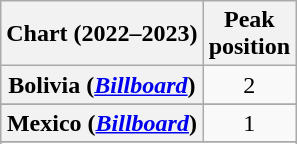<table class="wikitable sortable plainrowheaders" style="text-align:center">
<tr>
<th scope="col">Chart (2022–2023)</th>
<th scope="col">Peak<br>position</th>
</tr>
<tr>
<th scope="row">Bolivia (<em><a href='#'>Billboard</a></em>)</th>
<td>2</td>
</tr>
<tr>
</tr>
<tr>
<th scope="row">Mexico (<em><a href='#'>Billboard</a></em>)</th>
<td>1</td>
</tr>
<tr>
</tr>
<tr>
</tr>
<tr>
</tr>
<tr>
</tr>
</table>
